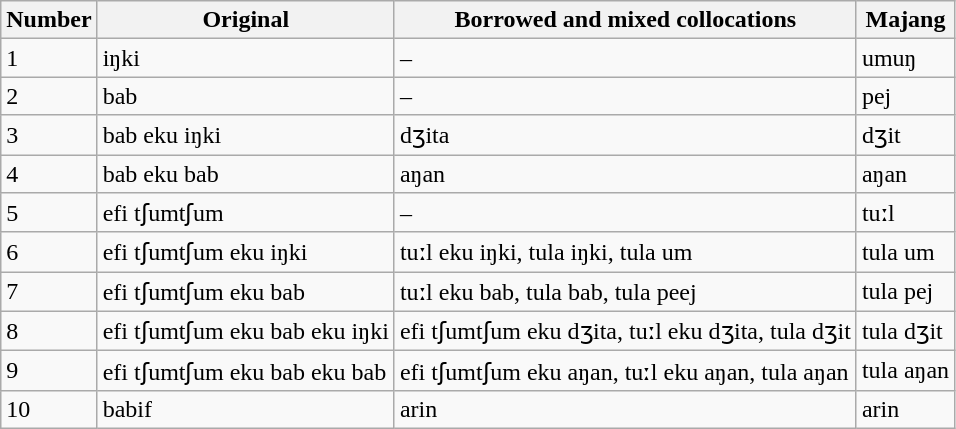<table class=wikitable>
<tr>
<th>Number</th>
<th>Original</th>
<th>Borrowed and mixed collocations</th>
<th>Majang</th>
</tr>
<tr>
<td>1</td>
<td>iŋki</td>
<td>–</td>
<td>umuŋ</td>
</tr>
<tr>
<td>2</td>
<td>bab</td>
<td>–</td>
<td>pej</td>
</tr>
<tr>
<td>3</td>
<td>bab eku iŋki</td>
<td>dʒita</td>
<td>dʒit</td>
</tr>
<tr>
<td>4</td>
<td>bab eku bab</td>
<td>aŋan</td>
<td>aŋan</td>
</tr>
<tr>
<td>5</td>
<td>efi tʃumtʃum</td>
<td>–</td>
<td>tuːl</td>
</tr>
<tr>
<td>6</td>
<td>efi tʃumtʃum eku iŋki</td>
<td>tuːl eku iŋki, tula iŋki, tula um</td>
<td>tula um</td>
</tr>
<tr>
<td>7</td>
<td>efi tʃumtʃum eku bab</td>
<td>tuːl eku bab, tula bab, tula peej</td>
<td>tula pej</td>
</tr>
<tr>
<td>8</td>
<td>efi tʃumtʃum eku bab eku iŋki</td>
<td>efi tʃumtʃum eku dʒita, tuːl eku dʒita, tula dʒit</td>
<td>tula dʒit</td>
</tr>
<tr>
<td>9</td>
<td>efi tʃumtʃum eku bab eku bab</td>
<td>efi tʃumtʃum eku aŋan, tuːl eku aŋan, tula aŋan</td>
<td>tula aŋan</td>
</tr>
<tr>
<td>10</td>
<td>babif</td>
<td>arin</td>
<td>arin</td>
</tr>
</table>
